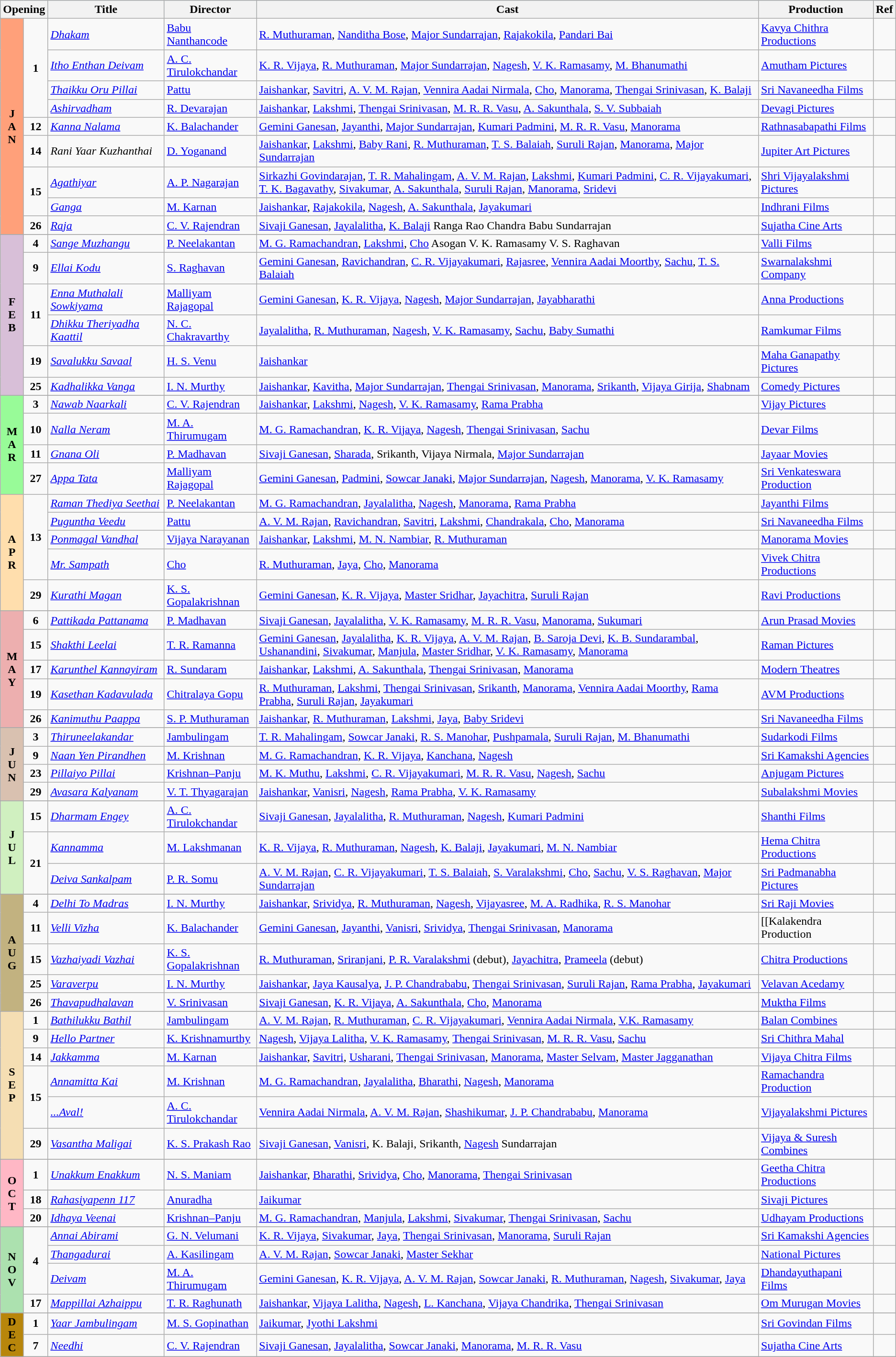<table class="wikitable">
<tr style="background:#b0e0e6; text-align:center;">
<th colspan="2">Opening</th>
<th style="width:13%;">Title</th>
<th>Director</th>
<th>Cast</th>
<th>Production</th>
<th>Ref</th>
</tr>
<tr January!>
<td rowspan="9"   style="text-align:center; background:#ffa07a; textcolor:#000;"><strong>J<br>A<br>N</strong></td>
<td rowspan=4 style="text-align:center;"><strong>1</strong></td>
<td><em><a href='#'>Dhakam</a></em></td>
<td><a href='#'>Babu Nanthancode</a></td>
<td><a href='#'>R. Muthuraman</a>, <a href='#'>Nanditha Bose</a>, <a href='#'>Major Sundarrajan</a>, <a href='#'>Rajakokila</a>, <a href='#'>Pandari Bai</a></td>
<td><a href='#'>Kavya Chithra Productions</a></td>
<td></td>
</tr>
<tr>
<td><em><a href='#'>Itho Enthan Deivam</a></em></td>
<td><a href='#'>A. C. Tirulokchandar</a></td>
<td><a href='#'>K. R. Vijaya</a>, <a href='#'>R. Muthuraman</a>, <a href='#'>Major Sundarrajan</a>, <a href='#'>Nagesh</a>, <a href='#'>V. K. Ramasamy</a>, <a href='#'>M. Bhanumathi</a></td>
<td><a href='#'>Amutham Pictures</a></td>
<td></td>
</tr>
<tr>
<td><em><a href='#'>Thaikku Oru Pillai</a></em></td>
<td><a href='#'>Pattu</a></td>
<td><a href='#'>Jaishankar</a>, <a href='#'>Savitri</a>, <a href='#'>A. V. M. Rajan</a>, <a href='#'>Vennira Aadai Nirmala</a>, <a href='#'>Cho</a>, <a href='#'>Manorama</a>, <a href='#'>Thengai Srinivasan</a>, <a href='#'>K. Balaji</a></td>
<td><a href='#'>Sri Navaneedha Films</a></td>
<td></td>
</tr>
<tr>
<td><em><a href='#'>Ashirvadham</a></em></td>
<td><a href='#'>R. Devarajan</a></td>
<td><a href='#'>Jaishankar</a>, <a href='#'>Lakshmi</a>, <a href='#'>Thengai Srinivasan</a>,  <a href='#'>M. R. R. Vasu</a>, <a href='#'>A. Sakunthala</a>, <a href='#'>S. V. Subbaiah</a></td>
<td><a href='#'>Devagi Pictures</a></td>
<td></td>
</tr>
<tr>
<td rowspan=1 style="text-align:center;"><strong>12</strong></td>
<td><em><a href='#'>Kanna Nalama</a></em></td>
<td><a href='#'>K. Balachander</a></td>
<td><a href='#'>Gemini Ganesan</a>, <a href='#'>Jayanthi</a>, <a href='#'>Major Sundarrajan</a>, <a href='#'>Kumari Padmini</a>, <a href='#'>M. R. R. Vasu</a>, <a href='#'>Manorama</a></td>
<td><a href='#'>Rathnasabapathi Films</a></td>
<td></td>
</tr>
<tr>
<td rowspan=1 style="text-align:center;"><strong>14</strong></td>
<td><em>Rani Yaar Kuzhanthai</em></td>
<td><a href='#'>D. Yoganand</a></td>
<td><a href='#'>Jaishankar</a>, <a href='#'>Lakshmi</a>, <a href='#'>Baby Rani</a>, <a href='#'>R. Muthuraman</a>, <a href='#'>T. S. Balaiah</a>, <a href='#'>Suruli Rajan</a>, <a href='#'>Manorama</a>, <a href='#'>Major Sundarrajan</a></td>
<td><a href='#'>Jupiter Art Pictures</a></td>
<td></td>
</tr>
<tr>
<td rowspan=2 style="text-align:center;"><strong>15</strong></td>
<td><em><a href='#'>Agathiyar</a></em></td>
<td><a href='#'>A. P. Nagarajan</a></td>
<td><a href='#'>Sirkazhi Govindarajan</a>, <a href='#'>T. R. Mahalingam</a>, <a href='#'>A. V. M. Rajan</a>, <a href='#'>Lakshmi</a>, <a href='#'>Kumari Padmini</a>, <a href='#'>C. R. Vijayakumari</a>, <a href='#'>T. K. Bagavathy</a>, <a href='#'>Sivakumar</a>, <a href='#'>A. Sakunthala</a>, <a href='#'>Suruli Rajan</a>, <a href='#'>Manorama</a>, <a href='#'>Sridevi</a></td>
<td><a href='#'>Shri Vijayalakshmi Pictures</a></td>
<td></td>
</tr>
<tr>
<td><em><a href='#'>Ganga</a></em></td>
<td><a href='#'>M. Karnan</a></td>
<td><a href='#'>Jaishankar</a>, <a href='#'>Rajakokila</a>, <a href='#'>Nagesh</a>, <a href='#'>A. Sakunthala</a>, <a href='#'>Jayakumari</a></td>
<td><a href='#'>Indhrani Films</a></td>
<td></td>
</tr>
<tr>
<td rowspan=1 style="text-align:center;"><strong>26</strong></td>
<td><em><a href='#'>Raja</a></em></td>
<td><a href='#'>C. V. Rajendran</a></td>
<td><a href='#'>Sivaji Ganesan</a>, <a href='#'>Jayalalitha</a>, <a href='#'>K. Balaji</a> Ranga Rao Chandra Babu Sundarrajan</td>
<td><a href='#'>Sujatha Cine Arts</a></td>
<td></td>
</tr>
<tr>
</tr>
<tr February!>
<td rowspan="6"   style="text-align:center; background:thistle; textcolor:#000;"><strong>F<br>E<br>B</strong></td>
<td style="text-align:center;"><strong>4</strong></td>
<td><em><a href='#'>Sange Muzhangu</a></em></td>
<td><a href='#'>P. Neelakantan</a></td>
<td><a href='#'>M. G. Ramachandran</a>, <a href='#'>Lakshmi</a>, <a href='#'>Cho</a> Asogan V. K. Ramasamy V. S. Raghavan</td>
<td><a href='#'>Valli Films</a></td>
<td></td>
</tr>
<tr>
<td rowspan=1 style="text-align:center;"><strong>9</strong></td>
<td><em><a href='#'>Ellai Kodu</a></em></td>
<td><a href='#'>S. Raghavan</a></td>
<td><a href='#'>Gemini Ganesan</a>, <a href='#'>Ravichandran</a>, <a href='#'>C. R. Vijayakumari</a>, <a href='#'>Rajasree</a>, <a href='#'>Vennira Aadai Moorthy</a>, <a href='#'>Sachu</a>, <a href='#'>T. S. Balaiah</a></td>
<td><a href='#'>Swarnalakshmi Company</a></td>
<td></td>
</tr>
<tr>
<td rowspan=2 style="text-align:center;"><strong>11</strong></td>
<td><em><a href='#'>Enna Muthalali Sowkiyama</a></em></td>
<td><a href='#'>Malliyam Rajagopal</a></td>
<td><a href='#'>Gemini Ganesan</a>, <a href='#'>K. R. Vijaya</a>, <a href='#'>Nagesh</a>, <a href='#'>Major Sundarrajan</a>, <a href='#'>Jayabharathi</a></td>
<td><a href='#'>Anna Productions</a></td>
<td></td>
</tr>
<tr>
<td><em><a href='#'>Dhikku Theriyadha Kaattil</a></em></td>
<td><a href='#'>N. C. Chakravarthy</a></td>
<td><a href='#'>Jayalalitha</a>, <a href='#'>R. Muthuraman</a>, <a href='#'>Nagesh</a>, <a href='#'>V. K. Ramasamy</a>, <a href='#'>Sachu</a>, <a href='#'>Baby Sumathi</a></td>
<td><a href='#'>Ramkumar Films</a></td>
<td></td>
</tr>
<tr>
<td style="text-align:center;"><strong>19</strong></td>
<td><em><a href='#'>Savalukku Savaal</a></em></td>
<td><a href='#'>H. S. Venu</a></td>
<td><a href='#'>Jaishankar</a></td>
<td><a href='#'>Maha Ganapathy Pictures</a></td>
<td></td>
</tr>
<tr>
<td style="text-align:center;"><strong>25</strong></td>
<td><em><a href='#'>Kadhalikka Vanga</a></em></td>
<td><a href='#'>I. N. Murthy</a></td>
<td><a href='#'>Jaishankar</a>, <a href='#'>Kavitha</a>, <a href='#'>Major Sundarrajan</a>, <a href='#'>Thengai Srinivasan</a>, <a href='#'>Manorama</a>, <a href='#'>Srikanth</a>, <a href='#'>Vijaya Girija</a>, <a href='#'>Shabnam</a></td>
<td><a href='#'>Comedy Pictures</a></td>
<td></td>
</tr>
<tr>
</tr>
<tr March!>
<td rowspan="4"   style="text-align:center; background:#98fb98; textcolor:#000;"><strong>M<br>A<br>R</strong></td>
<td style="text-align:center;"><strong>3</strong></td>
<td><em><a href='#'>Nawab Naarkali</a></em></td>
<td><a href='#'>C. V. Rajendran</a></td>
<td><a href='#'>Jaishankar</a>, <a href='#'>Lakshmi</a>, <a href='#'>Nagesh</a>, <a href='#'>V. K. Ramasamy</a>, <a href='#'>Rama Prabha</a></td>
<td><a href='#'>Vijay Pictures</a></td>
<td></td>
</tr>
<tr>
<td style="text-align:center;"><strong>10</strong></td>
<td><em><a href='#'>Nalla Neram</a></em></td>
<td><a href='#'>M. A. Thirumugam</a></td>
<td><a href='#'>M. G. Ramachandran</a>, <a href='#'>K. R. Vijaya</a>, <a href='#'>Nagesh</a>, <a href='#'>Thengai Srinivasan</a>, <a href='#'>Sachu</a></td>
<td><a href='#'>Devar Films</a></td>
<td></td>
</tr>
<tr>
<td rowspan=1 style="text-align:center;"><strong>11</strong></td>
<td><em><a href='#'>Gnana Oli</a></em></td>
<td><a href='#'>P. Madhavan</a></td>
<td><a href='#'>Sivaji Ganesan</a>, <a href='#'>Sharada</a>, Srikanth, Vijaya Nirmala, <a href='#'>Major Sundarrajan</a></td>
<td><a href='#'>Jayaar Movies</a></td>
<td></td>
</tr>
<tr>
<td rowspan=1 style="text-align:center;"><strong>27</strong></td>
<td><em><a href='#'>Appa Tata</a></em></td>
<td><a href='#'>Malliyam Rajagopal</a></td>
<td><a href='#'>Gemini Ganesan</a>, <a href='#'>Padmini</a>, <a href='#'>Sowcar Janaki</a>, <a href='#'>Major Sundarrajan</a>, <a href='#'>Nagesh</a>, <a href='#'>Manorama</a>, <a href='#'>V. K. Ramasamy</a></td>
<td><a href='#'>Sri Venkateswara Production</a></td>
<td></td>
</tr>
<tr April!>
<td rowspan="5"   style="text-align:center; background:#ffdead;"><strong>A<br>P<br>R</strong></td>
<td rowspan=4 style="text-align:center;"><strong>13</strong></td>
<td><em><a href='#'>Raman Thediya Seethai</a></em></td>
<td><a href='#'>P. Neelakantan</a></td>
<td><a href='#'>M. G. Ramachandran</a>, <a href='#'>Jayalalitha</a>, <a href='#'>Nagesh</a>, <a href='#'>Manorama</a>, <a href='#'>Rama Prabha</a></td>
<td><a href='#'>Jayanthi Films</a></td>
<td></td>
</tr>
<tr>
<td><em><a href='#'>Puguntha Veedu</a></em></td>
<td><a href='#'>Pattu</a></td>
<td><a href='#'>A. V. M. Rajan</a>, <a href='#'>Ravichandran</a>, <a href='#'>Savitri</a>, <a href='#'>Lakshmi</a>, <a href='#'>Chandrakala</a>, <a href='#'>Cho</a>, <a href='#'>Manorama</a></td>
<td><a href='#'>Sri Navaneedha Films</a></td>
<td></td>
</tr>
<tr>
<td><em><a href='#'>Ponmagal Vandhal</a></em></td>
<td><a href='#'>Vijaya Narayanan</a></td>
<td><a href='#'>Jaishankar</a>, <a href='#'>Lakshmi</a>, <a href='#'>M. N. Nambiar</a>, <a href='#'>R. Muthuraman</a></td>
<td><a href='#'>Manorama Movies</a></td>
<td></td>
</tr>
<tr>
<td><em><a href='#'>Mr. Sampath</a></em></td>
<td><a href='#'>Cho</a></td>
<td><a href='#'>R. Muthuraman</a>, <a href='#'>Jaya</a>, <a href='#'>Cho</a>, <a href='#'>Manorama</a></td>
<td><a href='#'>Vivek Chitra Productions</a></td>
<td></td>
</tr>
<tr>
<td rowspan=1 style="text-align:center;"><strong>29</strong></td>
<td><em><a href='#'>Kurathi Magan</a></em></td>
<td><a href='#'>K. S. Gopalakrishnan</a></td>
<td><a href='#'>Gemini Ganesan</a>, <a href='#'>K. R. Vijaya</a>, <a href='#'>Master Sridhar</a>, <a href='#'>Jayachitra</a>, <a href='#'>Suruli Rajan</a></td>
<td><a href='#'>Ravi Productions</a></td>
<td></td>
</tr>
<tr>
</tr>
<tr May!>
<td rowspan="5"   style="text-align:center; background:#edafaf;"><strong>M<br>A<br>Y</strong></td>
<td rowspan="1" style="text-align:center;"><strong>6</strong></td>
<td><em><a href='#'>Pattikada Pattanama</a></em></td>
<td><a href='#'>P. Madhavan</a></td>
<td><a href='#'>Sivaji Ganesan</a>, <a href='#'>Jayalalitha</a>, <a href='#'>V. K. Ramasamy</a>, <a href='#'>M. R. R. Vasu</a>, <a href='#'>Manorama</a>, <a href='#'>Sukumari</a></td>
<td><a href='#'>Arun Prasad Movies</a></td>
<td></td>
</tr>
<tr>
<td rowspan="1" style="text-align:center;"><strong>15</strong></td>
<td><em><a href='#'>Shakthi Leelai</a></em></td>
<td><a href='#'>T. R. Ramanna</a></td>
<td><a href='#'>Gemini Ganesan</a>, <a href='#'>Jayalalitha</a>, <a href='#'>K. R. Vijaya</a>, <a href='#'>A. V. M. Rajan</a>, <a href='#'>B. Saroja Devi</a>, <a href='#'>K. B. Sundarambal</a>, <a href='#'>Ushanandini</a>, <a href='#'>Sivakumar</a>, <a href='#'>Manjula</a>, <a href='#'>Master Sridhar</a>, <a href='#'>V. K. Ramasamy</a>, <a href='#'>Manorama</a></td>
<td><a href='#'>Raman Pictures</a></td>
<td></td>
</tr>
<tr>
<td rowspan="1" style="text-align:center;"><strong>17</strong></td>
<td><em><a href='#'>Karunthel Kannayiram</a></em></td>
<td><a href='#'>R. Sundaram</a></td>
<td><a href='#'>Jaishankar</a>, <a href='#'>Lakshmi</a>, <a href='#'>A. Sakunthala</a>, <a href='#'>Thengai Srinivasan</a>, <a href='#'>Manorama</a></td>
<td><a href='#'>Modern Theatres</a></td>
<td></td>
</tr>
<tr>
<td rowspan="1" style="text-align:center;"><strong>19</strong></td>
<td><em><a href='#'>Kasethan Kadavulada</a></em></td>
<td><a href='#'>Chitralaya Gopu</a></td>
<td><a href='#'>R. Muthuraman</a>, <a href='#'>Lakshmi</a>, <a href='#'>Thengai Srinivasan</a>, <a href='#'>Srikanth</a>, <a href='#'>Manorama</a>, <a href='#'>Vennira Aadai Moorthy</a>, <a href='#'>Rama Prabha</a>, <a href='#'>Suruli Rajan</a>, <a href='#'>Jayakumari</a></td>
<td><a href='#'>AVM Productions</a></td>
<td></td>
</tr>
<tr>
<td rowspan="1" style="text-align:center;"><strong>26</strong></td>
<td><em><a href='#'>Kanimuthu Paappa</a></em></td>
<td><a href='#'>S. P. Muthuraman</a></td>
<td><a href='#'>Jaishankar</a>, <a href='#'>R. Muthuraman</a>, <a href='#'>Lakshmi</a>, <a href='#'>Jaya</a>, <a href='#'>Baby Sridevi</a></td>
<td><a href='#'>Sri Navaneedha Films</a></td>
<td></td>
</tr>
<tr>
</tr>
<tr June!>
<td rowspan="4"   style="text-align:center; background:#d9c1b0;"><strong>J<br>U<br>N</strong></td>
<td rowspan=1 style="text-align:center;"><strong>3</strong></td>
<td><em><a href='#'>Thiruneelakandar</a></em></td>
<td><a href='#'>Jambulingam</a></td>
<td><a href='#'>T. R. Mahalingam</a>, <a href='#'>Sowcar Janaki</a>, <a href='#'>R. S. Manohar</a>, <a href='#'>Pushpamala</a>, <a href='#'>Suruli Rajan</a>, <a href='#'>M. Bhanumathi</a></td>
<td><a href='#'>Sudarkodi Films</a></td>
<td></td>
</tr>
<tr>
<td rowspan=1 style="text-align:center;"><strong>9</strong></td>
<td><em><a href='#'>Naan Yen Pirandhen</a></em></td>
<td><a href='#'>M. Krishnan</a></td>
<td><a href='#'>M. G. Ramachandran</a>, <a href='#'>K. R. Vijaya</a>, <a href='#'>Kanchana</a>, <a href='#'>Nagesh</a></td>
<td><a href='#'>Sri Kamakshi Agencies</a></td>
<td></td>
</tr>
<tr>
<td rowspan=1 style="text-align:center;"><strong>23</strong></td>
<td><em><a href='#'>Pillaiyo Pillai</a></em></td>
<td><a href='#'>Krishnan–Panju</a></td>
<td><a href='#'>M. K. Muthu</a>, <a href='#'>Lakshmi</a>, <a href='#'>C. R. Vijayakumari</a>, <a href='#'>M. R. R. Vasu</a>, <a href='#'>Nagesh</a>, <a href='#'>Sachu</a></td>
<td><a href='#'>Anjugam Pictures</a></td>
<td></td>
</tr>
<tr>
<td rowspan=1 style="text-align:center;"><strong>29</strong></td>
<td><em><a href='#'>Avasara Kalyanam</a></em></td>
<td><a href='#'>V. T. Thyagarajan</a></td>
<td><a href='#'>Jaishankar</a>, <a href='#'>Vanisri</a>, <a href='#'>Nagesh</a>, <a href='#'>Rama Prabha</a>, <a href='#'>V. K. Ramasamy</a></td>
<td><a href='#'>Subalakshmi Movies</a></td>
<td></td>
</tr>
<tr>
</tr>
<tr July!>
<td rowspan="3" valign="center" align="center" style="background:	#d0f0c0; textcolor:#000;"><strong>J<br>U<br>L</strong></td>
<td rowspan="1" style="text-align:center;"><strong>15</strong></td>
<td><em><a href='#'>Dharmam Engey</a></em></td>
<td><a href='#'>A. C. Tirulokchandar</a></td>
<td><a href='#'>Sivaji Ganesan</a>, <a href='#'>Jayalalitha</a>, <a href='#'>R. Muthuraman</a>, <a href='#'>Nagesh</a>, <a href='#'>Kumari Padmini</a></td>
<td><a href='#'>Shanthi Films</a></td>
<td></td>
</tr>
<tr>
<td rowspan="2" style="text-align:center;"><strong>21</strong></td>
<td><em><a href='#'>Kannamma</a></em></td>
<td><a href='#'>M. Lakshmanan</a></td>
<td><a href='#'>K. R. Vijaya</a>, <a href='#'>R. Muthuraman</a>, <a href='#'>Nagesh</a>, <a href='#'>K. Balaji</a>, <a href='#'>Jayakumari</a>, <a href='#'>M. N. Nambiar</a></td>
<td><a href='#'>Hema Chitra Productions</a></td>
<td></td>
</tr>
<tr>
<td><em><a href='#'>Deiva Sankalpam</a></em></td>
<td><a href='#'>P. R. Somu</a></td>
<td><a href='#'>A. V. M. Rajan</a>, <a href='#'>C. R. Vijayakumari</a>, <a href='#'>T. S. Balaiah</a>, <a href='#'>S. Varalakshmi</a>, <a href='#'>Cho</a>, <a href='#'>Sachu</a>, <a href='#'>V. S. Raghavan</a>, <a href='#'>Major Sundarrajan</a></td>
<td><a href='#'>Sri Padmanabha Pictures</a></td>
<td></td>
</tr>
<tr>
</tr>
<tr August!>
<td rowspan="5" valign="center" align="center" style="background:#C2B280;"><strong>A<br>U<br>G</strong></td>
<td rowspan="1" style="text-align:center;"><strong>4</strong></td>
<td><em><a href='#'>Delhi To Madras</a></em></td>
<td><a href='#'>I. N. Murthy</a></td>
<td><a href='#'>Jaishankar</a>, <a href='#'>Srividya</a>, <a href='#'>R. Muthuraman</a>, <a href='#'>Nagesh</a>, <a href='#'>Vijayasree</a>, <a href='#'>M. A. Radhika</a>, <a href='#'>R. S. Manohar</a></td>
<td><a href='#'>Sri Raji Movies</a></td>
<td></td>
</tr>
<tr>
<td rowspan="1" style="text-align:center;"><strong>11</strong></td>
<td><em><a href='#'>Velli Vizha</a></em></td>
<td><a href='#'>K. Balachander</a></td>
<td><a href='#'>Gemini Ganesan</a>, <a href='#'>Jayanthi</a>, <a href='#'>Vanisri</a>, <a href='#'>Srividya</a>, <a href='#'>Thengai Srinivasan</a>, <a href='#'>Manorama</a></td>
<td>[[Kalakendra Production</td>
<td></td>
</tr>
<tr>
<td rowspan="1" style="text-align:center;"><strong>15</strong></td>
<td><em><a href='#'>Vazhaiyadi Vazhai</a></em></td>
<td><a href='#'>K. S. Gopalakrishnan</a></td>
<td><a href='#'>R. Muthuraman</a>, <a href='#'>Sriranjani</a>, <a href='#'>P. R. Varalakshmi</a> (debut), <a href='#'>Jayachitra</a>, <a href='#'>Prameela</a> (debut)</td>
<td><a href='#'>Chitra Productions</a></td>
<td></td>
</tr>
<tr>
<td rowspan=1 align=center><strong>25</strong></td>
<td><em><a href='#'>Varaverpu</a></em></td>
<td><a href='#'>I. N. Murthy</a></td>
<td><a href='#'>Jaishankar</a>, <a href='#'>Jaya Kausalya</a>, <a href='#'>J. P. Chandrababu</a>, <a href='#'>Thengai Srinivasan</a>, <a href='#'>Suruli Rajan</a>, <a href='#'>Rama Prabha</a>, <a href='#'>Jayakumari</a></td>
<td><a href='#'>Velavan Acedamy</a></td>
<td></td>
</tr>
<tr>
<td rowspan=1 style="text-align:center;"><strong>26</strong></td>
<td><em><a href='#'>Thavapudhalavan</a></em></td>
<td><a href='#'>V. Srinivasan</a></td>
<td><a href='#'>Sivaji Ganesan</a>, <a href='#'>K. R. Vijaya</a>,   <a href='#'>A. Sakunthala</a>, <a href='#'>Cho</a>, <a href='#'>Manorama</a></td>
<td><a href='#'>Muktha Films</a></td>
<td></td>
</tr>
<tr>
</tr>
<tr September!>
<td rowspan="6" valign="center" align="center" style="background:#F5DEB3; textcolor:#000;"><strong>S<br>E<br>P</strong></td>
<td rowspan="1" align="center"><strong>1</strong></td>
<td><em><a href='#'>Bathilukku Bathil</a></em></td>
<td><a href='#'>Jambulingam</a></td>
<td><a href='#'>A. V. M. Rajan</a>, <a href='#'>R. Muthuraman</a>, <a href='#'>C. R. Vijayakumari</a>, <a href='#'>Vennira Aadai Nirmala</a>, <a href='#'>V.K. Ramasamy</a></td>
<td><a href='#'>Balan Combines</a></td>
<td></td>
</tr>
<tr>
<td rowspan="1" align="center"><strong>9</strong></td>
<td><em><a href='#'>Hello Partner</a></em></td>
<td><a href='#'>K. Krishnamurthy</a></td>
<td><a href='#'>Nagesh</a>, <a href='#'>Vijaya Lalitha</a>, <a href='#'>V. K. Ramasamy</a>, <a href='#'>Thengai Srinivasan</a>, <a href='#'>M. R. R. Vasu</a>, <a href='#'>Sachu</a></td>
<td><a href='#'>Sri Chithra Mahal</a></td>
<td></td>
</tr>
<tr>
<td rowspan="1" style="text-align:center;"><strong>14</strong></td>
<td><em><a href='#'>Jakkamma</a></em></td>
<td><a href='#'>M. Karnan</a></td>
<td><a href='#'>Jaishankar</a>, <a href='#'>Savitri</a>, <a href='#'>Usharani</a>, <a href='#'>Thengai Srinivasan</a>, <a href='#'>Manorama</a>, <a href='#'>Master Selvam</a>, <a href='#'>Master Jagganathan</a></td>
<td><a href='#'>Vijaya Chitra Films</a></td>
<td></td>
</tr>
<tr>
<td rowspan="2" style="text-align:center;"><strong>15</strong></td>
<td><em><a href='#'>Annamitta Kai</a></em></td>
<td><a href='#'>M. Krishnan</a></td>
<td><a href='#'>M. G. Ramachandran</a>, <a href='#'>Jayalalitha</a>, <a href='#'>Bharathi</a>, <a href='#'>Nagesh</a>, <a href='#'>Manorama</a></td>
<td><a href='#'>Ramachandra Production</a></td>
<td></td>
</tr>
<tr>
<td><em><a href='#'>...Aval!</a></em></td>
<td><a href='#'>A. C. Tirulokchandar</a></td>
<td><a href='#'>Vennira Aadai Nirmala</a>, <a href='#'>A. V. M. Rajan</a>, <a href='#'>Shashikumar</a>, <a href='#'>J. P. Chandrababu</a>, <a href='#'>Manorama</a></td>
<td><a href='#'>Vijayalakshmi Pictures</a></td>
<td></td>
</tr>
<tr>
<td style="text-align:center;"><strong>29</strong></td>
<td><em><a href='#'>Vasantha Maligai</a></em></td>
<td><a href='#'>K. S. Prakash Rao</a></td>
<td><a href='#'>Sivaji Ganesan</a>, <a href='#'>Vanisri</a>, K. Balaji, Srikanth, <a href='#'>Nagesh</a> Sundarrajan</td>
<td><a href='#'>Vijaya & Suresh Combines</a></td>
<td></td>
</tr>
<tr>
</tr>
<tr October!>
<td rowspan="3"   style="text-align:center; background:#ffb7c5;"><strong>O<br>C<br>T</strong></td>
<td rowspan="1" style="text-align:center;"><strong>1</strong></td>
<td><em><a href='#'>Unakkum Enakkum</a></em></td>
<td><a href='#'>N. S. Maniam</a></td>
<td><a href='#'>Jaishankar</a>, <a href='#'>Bharathi</a>, <a href='#'>Srividya</a>, <a href='#'>Cho</a>, <a href='#'>Manorama</a>, <a href='#'>Thengai Srinivasan</a></td>
<td><a href='#'>Geetha Chitra Productions</a></td>
<td></td>
</tr>
<tr>
<td rowspan="1" style="text-align:center;"><strong>18</strong></td>
<td><em><a href='#'>Rahasiyapenn 117</a></em></td>
<td><a href='#'>Anuradha</a></td>
<td><a href='#'>Jaikumar</a></td>
<td><a href='#'>Sivaji Pictures</a></td>
<td></td>
</tr>
<tr>
<td rowspan="1" style="text-align:center;"><strong>20</strong></td>
<td><em><a href='#'>Idhaya Veenai</a></em></td>
<td><a href='#'>Krishnan–Panju</a></td>
<td><a href='#'>M. G. Ramachandran</a>, <a href='#'>Manjula</a>, <a href='#'>Lakshmi</a>, <a href='#'>Sivakumar</a>, <a href='#'>Thengai Srinivasan</a>, <a href='#'>Sachu</a></td>
<td><a href='#'>Udhayam Productions</a></td>
<td></td>
</tr>
<tr>
</tr>
<tr November!>
<td rowspan="5" style="text-align:center; background:#ace1af;"><strong>N<br>O<br>V</strong></td>
<td rowspan=4 style="text-align:center;"><strong>4</strong></td>
</tr>
<tr>
<td><em><a href='#'>Annai Abirami</a></em></td>
<td><a href='#'>G. N. Velumani</a></td>
<td><a href='#'>K. R. Vijaya</a>, <a href='#'>Sivakumar</a>, <a href='#'>Jaya</a>, <a href='#'>Thengai Srinivasan</a>, <a href='#'>Manorama</a>, <a href='#'>Suruli Rajan</a></td>
<td><a href='#'>Sri Kamakshi Agencies</a></td>
<td></td>
</tr>
<tr>
<td><em><a href='#'>Thangadurai</a></em></td>
<td><a href='#'>A. Kasilingam</a></td>
<td><a href='#'>A. V. M. Rajan</a>, <a href='#'>Sowcar Janaki</a>, <a href='#'>Master Sekhar</a></td>
<td><a href='#'>National Pictures</a></td>
<td></td>
</tr>
<tr>
<td><em><a href='#'>Deivam</a></em></td>
<td><a href='#'>M. A. Thirumugam</a></td>
<td><a href='#'>Gemini Ganesan</a>, <a href='#'>K. R. Vijaya</a>, <a href='#'>A. V. M. Rajan</a>, <a href='#'>Sowcar Janaki</a>, <a href='#'>R. Muthuraman</a>, <a href='#'>Nagesh</a>, <a href='#'>Sivakumar</a>, <a href='#'>Jaya</a></td>
<td><a href='#'>Dhandayuthapani Films</a></td>
<td></td>
</tr>
<tr>
<td rowspan=1 style="text-align:center;"><strong>17</strong></td>
<td><em><a href='#'>Mappillai Azhaippu</a></em></td>
<td><a href='#'>T. R. Raghunath</a></td>
<td><a href='#'>Jaishankar</a>, <a href='#'>Vijaya Lalitha</a>, <a href='#'>Nagesh</a>, <a href='#'>L. Kanchana</a>, <a href='#'>Vijaya Chandrika</a>, <a href='#'>Thengai Srinivasan</a></td>
<td><a href='#'>Om Murugan Movies</a></td>
<td></td>
</tr>
<tr>
</tr>
<tr December!>
<td rowspan="2" style="text-align:center; background:#b8860b;"><strong>D<br>E<br>C</strong></td>
<td style="text-align:center;"><strong>1</strong></td>
<td><em><a href='#'>Yaar Jambulingam</a></em></td>
<td><a href='#'>M. S. Gopinathan</a></td>
<td><a href='#'>Jaikumar</a>, <a href='#'>Jyothi Lakshmi</a></td>
<td><a href='#'>Sri Govindan Films</a></td>
<td></td>
</tr>
<tr>
<td style="text-align:center;"><strong>7</strong></td>
<td><em><a href='#'>Needhi</a></em></td>
<td><a href='#'>C. V. Rajendran</a></td>
<td><a href='#'>Sivaji Ganesan</a>, <a href='#'>Jayalalitha</a>, <a href='#'>Sowcar Janaki</a>, <a href='#'>Manorama</a>, <a href='#'>M. R. R. Vasu</a></td>
<td><a href='#'>Sujatha Cine Arts</a></td>
<td></td>
</tr>
<tr>
</tr>
</table>
